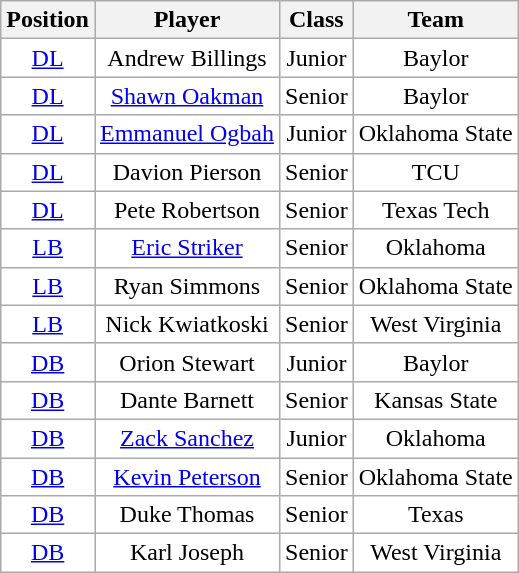<table class="wikitable sortable" border="1">
<tr>
<th>Position</th>
<th>Player</th>
<th>Class</th>
<th>Team</th>
</tr>
<tr>
<td style="text-align:center; background:white"><a href='#'>DL</a></td>
<td style="text-align:center; background:white">Andrew Billings</td>
<td style="text-align:center; background:white">Junior</td>
<td style="text-align:center; background:white">Baylor</td>
</tr>
<tr>
<td style="text-align:center; background:white"><a href='#'>DL</a></td>
<td style="text-align:center; background:white"><a href='#'>Shawn Oakman</a></td>
<td style="text-align:center; background:white">Senior</td>
<td style="text-align:center; background:white">Baylor</td>
</tr>
<tr>
<td style="text-align:center; background:white"><a href='#'>DL</a></td>
<td style="text-align:center; background:white"><a href='#'>Emmanuel Ogbah</a></td>
<td style="text-align:center; background:white">Junior</td>
<td style="text-align:center; background:white">Oklahoma State</td>
</tr>
<tr>
<td style="text-align:center; background:white"><a href='#'>DL</a></td>
<td style="text-align:center; background:white">Davion Pierson</td>
<td style="text-align:center; background:white">Senior</td>
<td style="text-align:center; background:white">TCU</td>
</tr>
<tr>
<td style="text-align:center; background:white"><a href='#'>DL</a></td>
<td style="text-align:center; background:white">Pete Robertson</td>
<td style="text-align:center; background:white">Senior</td>
<td style="text-align:center; background:white">Texas Tech</td>
</tr>
<tr>
<td style="text-align:center; background:white"><a href='#'>LB</a></td>
<td style="text-align:center; background:white"><a href='#'>Eric Striker</a></td>
<td style="text-align:center; background:white">Senior</td>
<td style="text-align:center; background:white">Oklahoma</td>
</tr>
<tr>
<td style="text-align:center; background:white"><a href='#'>LB</a></td>
<td style="text-align:center; background:white">Ryan Simmons</td>
<td style="text-align:center; background:white">Senior</td>
<td style="text-align:center; background:white">Oklahoma State</td>
</tr>
<tr>
<td style="text-align:center; background:white"><a href='#'>LB</a></td>
<td style="text-align:center; background:white">Nick Kwiatkoski</td>
<td style="text-align:center; background:white">Senior</td>
<td style="text-align:center; background:white">West Virginia</td>
</tr>
<tr>
<td style="text-align:center; background:white"><a href='#'>DB</a></td>
<td style="text-align:center; background:white">Orion Stewart</td>
<td style="text-align:center; background:white">Junior</td>
<td style="text-align:center; background:white">Baylor</td>
</tr>
<tr>
<td style="text-align:center; background:white"><a href='#'>DB</a></td>
<td style="text-align:center; background:white">Dante Barnett</td>
<td style="text-align:center; background:white">Senior</td>
<td style="text-align:center; background:white">Kansas State</td>
</tr>
<tr>
<td style="text-align:center; background:white"><a href='#'>DB</a></td>
<td style="text-align:center; background:white"><a href='#'>Zack Sanchez</a></td>
<td style="text-align:center; background:white">Junior</td>
<td style="text-align:center; background:white">Oklahoma</td>
</tr>
<tr>
<td style="text-align:center; background:white"><a href='#'>DB</a></td>
<td style="text-align:center; background:white"><a href='#'>Kevin Peterson</a></td>
<td style="text-align:center; background:white">Senior</td>
<td style="text-align:center; background:white">Oklahoma State</td>
</tr>
<tr>
<td style="text-align:center; background:white"><a href='#'>DB</a></td>
<td style="text-align:center; background:white">Duke Thomas</td>
<td style="text-align:center; background:white">Senior</td>
<td style="text-align:center; background:white">Texas</td>
</tr>
<tr>
<td style="text-align:center; background:white"><a href='#'>DB</a></td>
<td style="text-align:center; background:white">Karl Joseph</td>
<td style="text-align:center; background:white">Senior</td>
<td style="text-align:center; background:white">West Virginia</td>
</tr>
</table>
